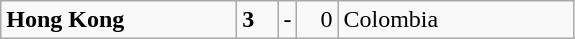<table class="wikitable">
<tr>
<td width=150> <strong>Hong Kong</strong></td>
<td style="width:20px; text-align:left;"><strong>3</strong></td>
<td>-</td>
<td style="width:20px; text-align:right;">0</td>
<td width=150> Colombia</td>
</tr>
</table>
